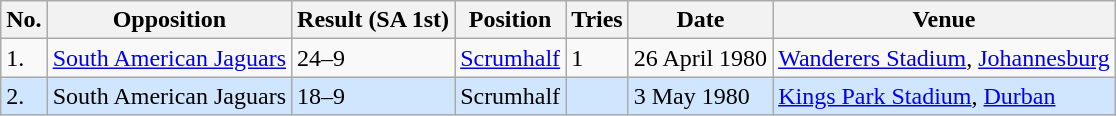<table class="wikitable sortable">
<tr>
<th>No.</th>
<th>Opposition</th>
<th>Result (SA 1st)</th>
<th>Position</th>
<th>Tries</th>
<th>Date</th>
<th>Venue</th>
</tr>
<tr>
<td>1.</td>
<td> <a href='#'>South American Jaguars</a></td>
<td>24–9</td>
<td><a href='#'>Scrumhalf</a></td>
<td>1</td>
<td>26 April 1980</td>
<td><a href='#'>Wanderers Stadium</a>, <a href='#'>Johannesburg</a></td>
</tr>
<tr style="background: #D0E6FF;">
<td>2.</td>
<td> South American Jaguars</td>
<td>18–9</td>
<td>Scrumhalf</td>
<td></td>
<td>3 May 1980</td>
<td><a href='#'>Kings Park Stadium</a>, <a href='#'>Durban</a></td>
</tr>
</table>
